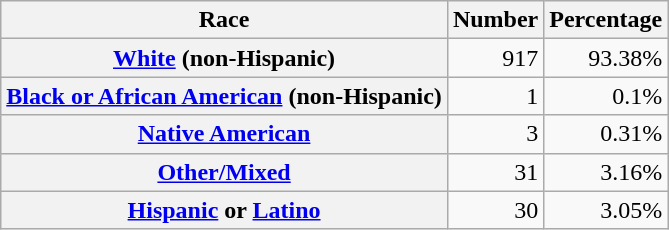<table class="wikitable" style="text-align:right">
<tr>
<th scope="col">Race</th>
<th scope="col">Number</th>
<th scope="col">Percentage</th>
</tr>
<tr>
<th scope="row"><a href='#'>White</a> (non-Hispanic)</th>
<td>917</td>
<td>93.38%</td>
</tr>
<tr>
<th scope="row"><a href='#'>Black or African American</a> (non-Hispanic)</th>
<td>1</td>
<td>0.1%</td>
</tr>
<tr>
<th scope="row"><a href='#'>Native American</a></th>
<td>3</td>
<td>0.31%</td>
</tr>
<tr>
<th scope="row"><a href='#'>Other/Mixed</a></th>
<td>31</td>
<td>3.16%</td>
</tr>
<tr>
<th scope="row"><a href='#'>Hispanic</a> or <a href='#'>Latino</a></th>
<td>30</td>
<td>3.05%</td>
</tr>
</table>
